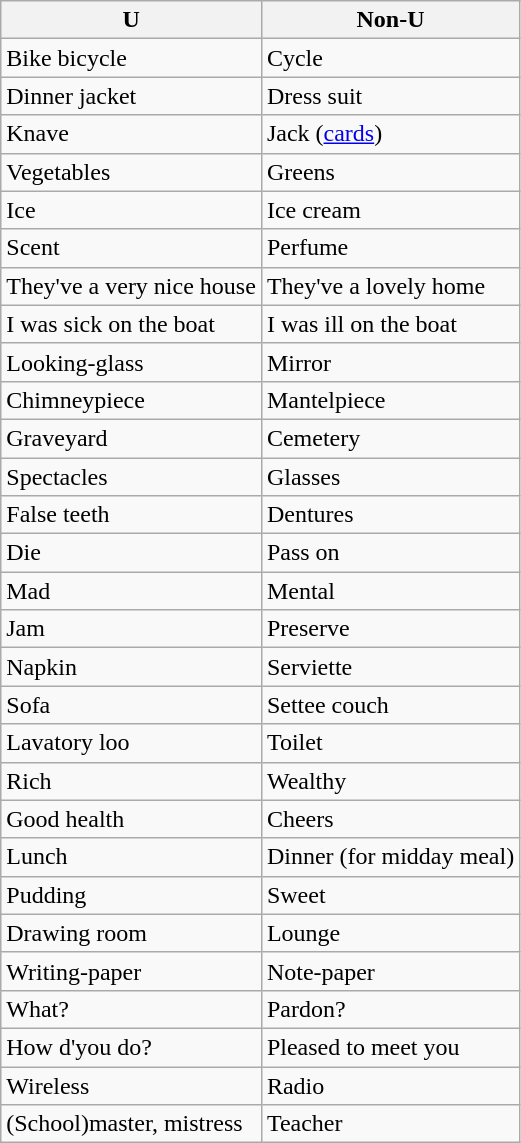<table class="wikitable">
<tr>
<th>U</th>
<th>Non-U</th>
</tr>
<tr>
<td>Bike  bicycle</td>
<td>Cycle</td>
</tr>
<tr>
<td>Dinner jacket</td>
<td>Dress suit</td>
</tr>
<tr>
<td>Knave</td>
<td>Jack (<a href='#'>cards</a>)</td>
</tr>
<tr>
<td>Vegetables</td>
<td>Greens</td>
</tr>
<tr>
<td>Ice</td>
<td>Ice cream</td>
</tr>
<tr>
<td>Scent</td>
<td>Perfume</td>
</tr>
<tr>
<td>They've a very nice house</td>
<td>They've a lovely home</td>
</tr>
<tr>
<td>I was sick on the boat</td>
<td>I was ill on the boat</td>
</tr>
<tr>
<td>Looking-glass</td>
<td>Mirror</td>
</tr>
<tr>
<td>Chimneypiece</td>
<td>Mantelpiece</td>
</tr>
<tr>
<td>Graveyard</td>
<td>Cemetery</td>
</tr>
<tr>
<td>Spectacles</td>
<td>Glasses</td>
</tr>
<tr>
<td>False teeth</td>
<td>Dentures</td>
</tr>
<tr>
<td>Die</td>
<td>Pass on</td>
</tr>
<tr>
<td>Mad</td>
<td>Mental</td>
</tr>
<tr>
<td>Jam</td>
<td>Preserve</td>
</tr>
<tr>
<td>Napkin</td>
<td>Serviette</td>
</tr>
<tr>
<td>Sofa</td>
<td>Settee  couch</td>
</tr>
<tr>
<td>Lavatory  loo</td>
<td>Toilet</td>
</tr>
<tr>
<td>Rich</td>
<td>Wealthy</td>
</tr>
<tr>
<td>Good health</td>
<td>Cheers</td>
</tr>
<tr>
<td>Lunch</td>
<td>Dinner (for midday meal)</td>
</tr>
<tr>
<td>Pudding</td>
<td>Sweet</td>
</tr>
<tr>
<td>Drawing room</td>
<td>Lounge</td>
</tr>
<tr>
<td>Writing-paper</td>
<td>Note-paper</td>
</tr>
<tr>
<td>What?</td>
<td>Pardon?</td>
</tr>
<tr>
<td>How d'you do?</td>
<td>Pleased to meet you</td>
</tr>
<tr>
<td>Wireless</td>
<td>Radio</td>
</tr>
<tr>
<td>(School)master, mistress</td>
<td>Teacher</td>
</tr>
</table>
